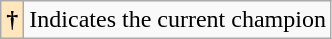<table class="wikitable">
<tr>
<th style="background:#ffe6bd;">†</th>
<td>Indicates the current champion</td>
</tr>
</table>
